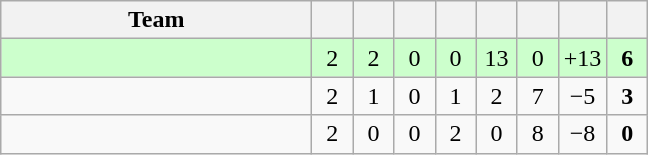<table class=wikitable style="text-align:center">
<tr>
<th width=200>Team</th>
<th width=20></th>
<th width=20></th>
<th width=20></th>
<th width=20></th>
<th width=20></th>
<th width=20></th>
<th width=20></th>
<th width=20></th>
</tr>
<tr bgcolor=#ccffcc>
<td align=left></td>
<td>2</td>
<td>2</td>
<td>0</td>
<td>0</td>
<td>13</td>
<td>0</td>
<td>+13</td>
<td><strong>6</strong></td>
</tr>
<tr>
<td align=left></td>
<td>2</td>
<td>1</td>
<td>0</td>
<td>1</td>
<td>2</td>
<td>7</td>
<td>−5</td>
<td><strong>3</strong></td>
</tr>
<tr>
<td align=left></td>
<td>2</td>
<td>0</td>
<td>0</td>
<td>2</td>
<td>0</td>
<td>8</td>
<td>−8</td>
<td><strong>0</strong></td>
</tr>
</table>
